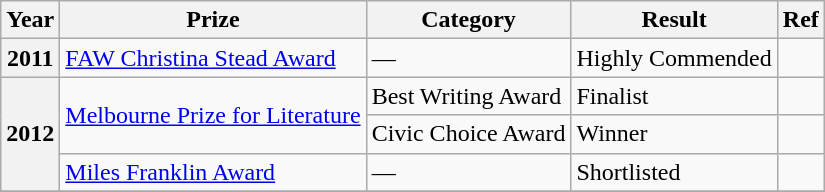<table class="wikitable">
<tr>
<th>Year</th>
<th>Prize</th>
<th>Category</th>
<th>Result</th>
<th>Ref</th>
</tr>
<tr>
<th>2011</th>
<td><a href='#'>FAW Christina Stead Award</a></td>
<td>—</td>
<td>Highly Commended</td>
<td></td>
</tr>
<tr>
<th rowspan="3">2012</th>
<td rowspan="2"><a href='#'>Melbourne Prize for Literature</a></td>
<td>Best Writing Award</td>
<td>Finalist</td>
<td></td>
</tr>
<tr>
<td>Civic Choice Award</td>
<td>Winner</td>
<td></td>
</tr>
<tr>
<td><a href='#'>Miles Franklin Award</a></td>
<td>—</td>
<td>Shortlisted</td>
<td></td>
</tr>
<tr>
</tr>
</table>
